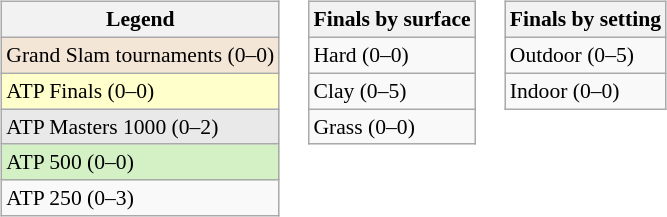<table>
<tr valign="top">
<td><br><table class=wikitable style="font-size:90%">
<tr>
<th>Legend</th>
</tr>
<tr style="background:#f3e6d7;">
<td>Grand Slam tournaments (0–0)</td>
</tr>
<tr style="background:#ffc;">
<td>ATP Finals (0–0)</td>
</tr>
<tr style="background:#e9e9e9;">
<td>ATP Masters 1000 (0–2)</td>
</tr>
<tr style="background:#d4f1c5;">
<td>ATP 500 (0–0)</td>
</tr>
<tr>
<td>ATP 250 (0–3)</td>
</tr>
</table>
</td>
<td><br><table class=wikitable style="font-size:90%">
<tr>
<th>Finals by surface</th>
</tr>
<tr>
<td>Hard (0–0)</td>
</tr>
<tr>
<td>Clay (0–5)</td>
</tr>
<tr>
<td>Grass (0–0)</td>
</tr>
</table>
</td>
<td><br><table class=wikitable style="font-size:90%">
<tr>
<th>Finals by setting</th>
</tr>
<tr>
<td>Outdoor (0–5)</td>
</tr>
<tr>
<td>Indoor (0–0)</td>
</tr>
</table>
</td>
</tr>
</table>
